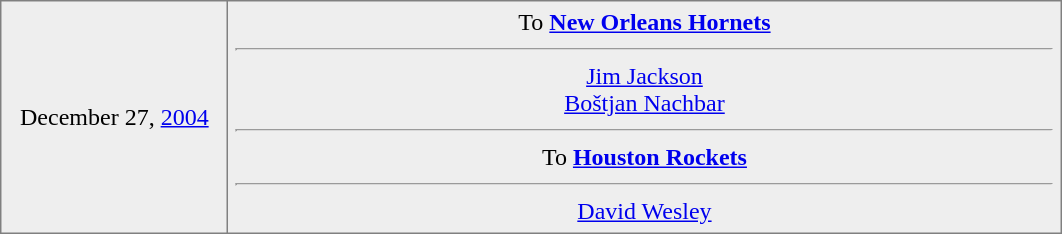<table border="1" style="border-collapse:collapse; text-align:center; width:56%;"  cellpadding="5">
<tr style="background:#eee;">
<td style="width:12%">December 27, <a href='#'>2004</a></td>
<td style="width:44%">To <strong><a href='#'>New Orleans Hornets</a></strong><hr><a href='#'>Jim Jackson</a><br><a href='#'>Boštjan Nachbar</a><hr>To <strong><a href='#'>Houston Rockets</a></strong><hr><a href='#'>David Wesley</a></td>
</tr>
</table>
